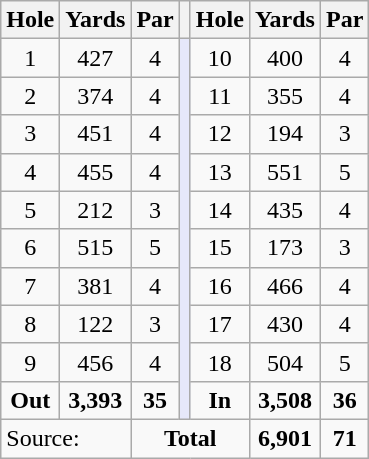<table class="wikitable" style="text-align:center; font-size:100%">
<tr>
<th>Hole</th>
<th>Yards</th>
<th>Par</th>
<th></th>
<th>Hole</th>
<th>Yards</th>
<th>Par</th>
</tr>
<tr>
<td>1</td>
<td>427</td>
<td>4</td>
<td rowspan=10 style="background:#E6E8FA;"></td>
<td>10</td>
<td>400</td>
<td>4</td>
</tr>
<tr>
<td>2</td>
<td>374</td>
<td>4</td>
<td>11</td>
<td>355</td>
<td>4</td>
</tr>
<tr>
<td>3</td>
<td>451</td>
<td>4</td>
<td>12</td>
<td>194</td>
<td>3</td>
</tr>
<tr>
<td>4</td>
<td>455</td>
<td>4</td>
<td>13</td>
<td>551</td>
<td>5</td>
</tr>
<tr>
<td>5</td>
<td>212</td>
<td>3</td>
<td>14</td>
<td>435</td>
<td>4</td>
</tr>
<tr>
<td>6</td>
<td>515</td>
<td>5</td>
<td>15</td>
<td>173</td>
<td>3</td>
</tr>
<tr>
<td>7</td>
<td>381</td>
<td>4</td>
<td>16</td>
<td>466</td>
<td>4</td>
</tr>
<tr>
<td>8</td>
<td>122</td>
<td>3</td>
<td>17</td>
<td>430</td>
<td>4</td>
</tr>
<tr>
<td>9</td>
<td>456</td>
<td>4</td>
<td>18</td>
<td>504</td>
<td>5</td>
</tr>
<tr>
<td><strong>Out</strong></td>
<td><strong>3,393</strong></td>
<td><strong>35</strong></td>
<td><strong>In</strong></td>
<td><strong>3,508</strong></td>
<td><strong>36</strong></td>
</tr>
<tr>
<td colspan=2 align=left>Source:</td>
<td colspan=3><strong>Total</strong></td>
<td><strong>6,901</strong></td>
<td><strong>71</strong></td>
</tr>
</table>
